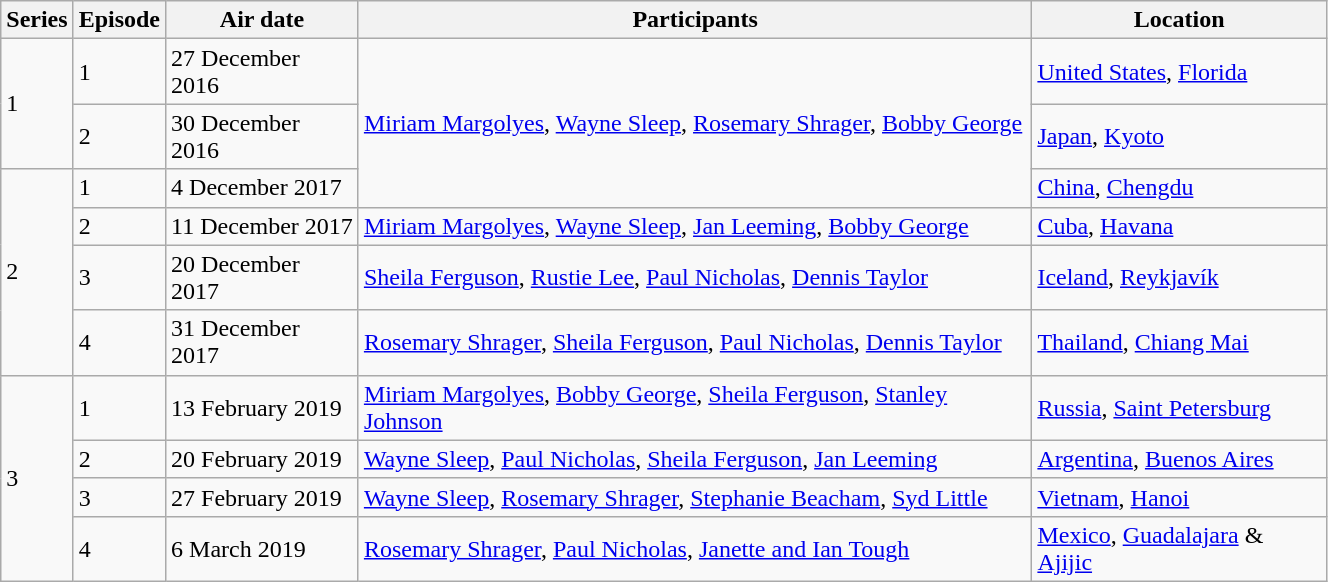<table class="wikitable" width="70%">
<tr>
<th>Series</th>
<th>Episode</th>
<th>Air date</th>
<th>Participants</th>
<th>Location</th>
</tr>
<tr>
<td rowspan="2">1</td>
<td>1</td>
<td>27 December 2016</td>
<td rowspan="3"><a href='#'>Miriam Margolyes</a>, <a href='#'>Wayne Sleep</a>, <a href='#'>Rosemary Shrager</a>, <a href='#'>Bobby George</a></td>
<td><a href='#'>United States</a>, <a href='#'>Florida</a></td>
</tr>
<tr>
<td>2</td>
<td>30 December 2016</td>
<td><a href='#'>Japan</a>, <a href='#'>Kyoto</a></td>
</tr>
<tr>
<td rowspan="4">2</td>
<td>1</td>
<td>4 December 2017</td>
<td><a href='#'>China</a>, <a href='#'>Chengdu</a></td>
</tr>
<tr>
<td>2</td>
<td>11 December 2017</td>
<td><a href='#'>Miriam Margolyes</a>, <a href='#'>Wayne Sleep</a>, <a href='#'>Jan Leeming</a>, <a href='#'>Bobby George</a></td>
<td><a href='#'>Cuba</a>, <a href='#'>Havana</a></td>
</tr>
<tr>
<td>3</td>
<td>20 December 2017</td>
<td><a href='#'>Sheila Ferguson</a>, <a href='#'>Rustie Lee</a>, <a href='#'>Paul Nicholas</a>, <a href='#'>Dennis Taylor</a></td>
<td><a href='#'>Iceland</a>, <a href='#'>Reykjavík</a></td>
</tr>
<tr>
<td>4</td>
<td>31 December 2017</td>
<td><a href='#'>Rosemary Shrager</a>, <a href='#'>Sheila Ferguson</a>, <a href='#'>Paul Nicholas</a>, <a href='#'>Dennis Taylor</a></td>
<td><a href='#'>Thailand</a>, <a href='#'>Chiang Mai</a></td>
</tr>
<tr>
<td rowspan="4">3</td>
<td>1</td>
<td>13 February 2019</td>
<td><a href='#'>Miriam Margolyes</a>, <a href='#'>Bobby George</a>, <a href='#'>Sheila Ferguson</a>, <a href='#'>Stanley Johnson</a></td>
<td><a href='#'>Russia</a>, <a href='#'>Saint Petersburg</a></td>
</tr>
<tr>
<td>2</td>
<td>20 February 2019</td>
<td><a href='#'>Wayne Sleep</a>, <a href='#'>Paul Nicholas</a>, <a href='#'>Sheila Ferguson</a>, <a href='#'>Jan Leeming</a></td>
<td><a href='#'>Argentina</a>, <a href='#'>Buenos Aires</a></td>
</tr>
<tr>
<td>3</td>
<td>27 February 2019</td>
<td><a href='#'>Wayne Sleep</a>, <a href='#'>Rosemary Shrager</a>, <a href='#'>Stephanie Beacham</a>,  <a href='#'>Syd Little</a></td>
<td><a href='#'>Vietnam</a>, <a href='#'>Hanoi</a></td>
</tr>
<tr>
<td>4</td>
<td>6 March 2019</td>
<td><a href='#'>Rosemary Shrager</a>, <a href='#'>Paul Nicholas</a>, <a href='#'>Janette and Ian Tough</a></td>
<td><a href='#'>Mexico</a>, <a href='#'>Guadalajara</a> & <a href='#'>Ajijic</a></td>
</tr>
</table>
